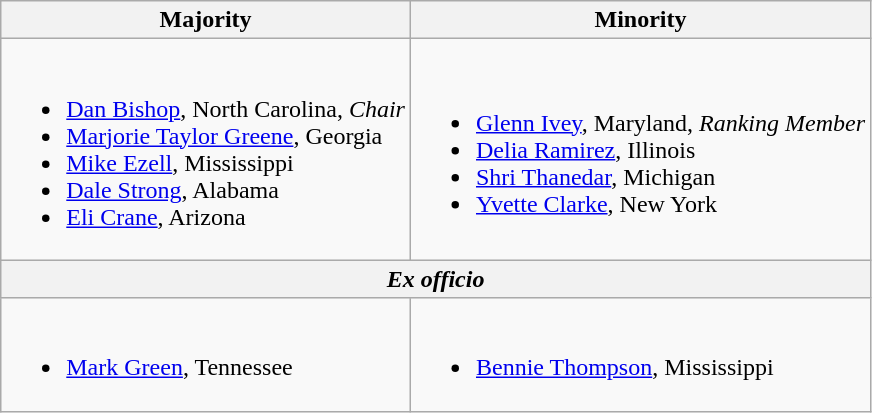<table class=wikitable>
<tr>
<th>Majority</th>
<th>Minority</th>
</tr>
<tr>
<td><br><ul><li><a href='#'>Dan Bishop</a>, North Carolina, <em>Chair</em></li><li><a href='#'>Marjorie Taylor Greene</a>, Georgia</li><li><a href='#'>Mike Ezell</a>, Mississippi</li><li><a href='#'>Dale Strong</a>, Alabama</li><li><a href='#'>Eli Crane</a>, Arizona</li></ul></td>
<td><br><ul><li><a href='#'>Glenn Ivey</a>, Maryland, <em>Ranking Member</em></li><li><a href='#'>Delia Ramirez</a>, Illinois</li><li><a href='#'>Shri Thanedar</a>, Michigan</li><li><a href='#'>Yvette Clarke</a>, New York</li></ul></td>
</tr>
<tr>
<th colspan=2><em>Ex officio</em></th>
</tr>
<tr>
<td><br><ul><li><a href='#'>Mark Green</a>, Tennessee</li></ul></td>
<td><br><ul><li><a href='#'>Bennie Thompson</a>, Mississippi</li></ul></td>
</tr>
</table>
